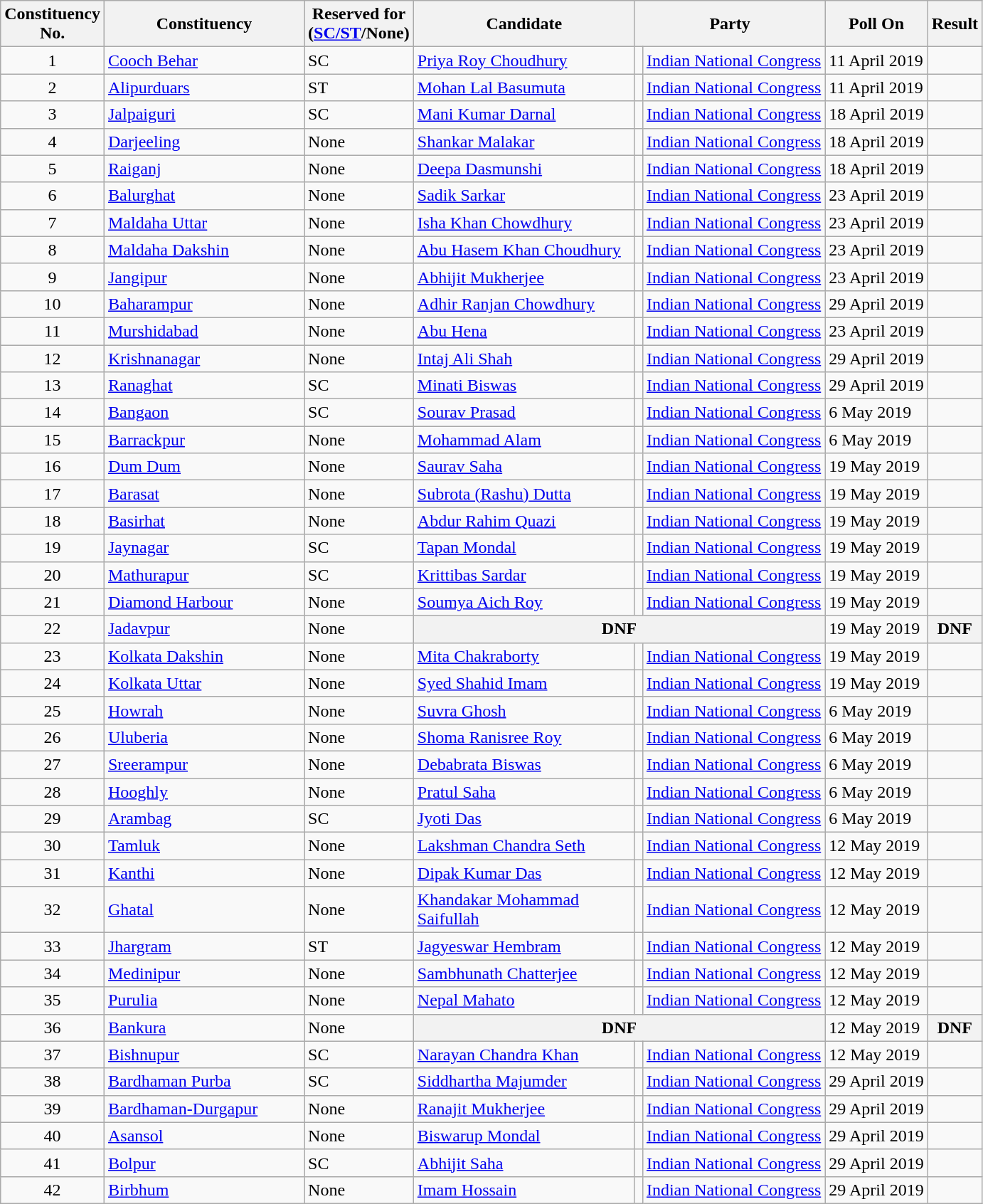<table class= "wikitable sortable">
<tr>
<th>Constituency <br> No.</th>
<th style="width:180px;">Constituency</th>
<th>Reserved for<br>(<a href='#'>SC/ST</a>/None)</th>
<th style="width:200px;">Candidate</th>
<th colspan="2">Party</th>
<th>Poll On</th>
<th>Result</th>
</tr>
<tr>
<td style="text-align:center;">1</td>
<td><a href='#'>Cooch Behar</a></td>
<td>SC</td>
<td><a href='#'>Priya Roy Choudhury</a></td>
<td bgcolor=></td>
<td><a href='#'>Indian National Congress</a></td>
<td>11 April 2019</td>
<td></td>
</tr>
<tr>
<td style="text-align:center;">2</td>
<td><a href='#'>Alipurduars</a></td>
<td>ST</td>
<td><a href='#'>Mohan Lal Basumuta</a></td>
<td bgcolor=></td>
<td><a href='#'>Indian National Congress</a></td>
<td>11 April 2019</td>
<td></td>
</tr>
<tr>
<td style="text-align:center;">3</td>
<td><a href='#'>Jalpaiguri</a></td>
<td>SC</td>
<td><a href='#'>Mani Kumar Darnal</a></td>
<td bgcolor=></td>
<td><a href='#'>Indian National Congress</a></td>
<td>18 April 2019</td>
<td></td>
</tr>
<tr>
<td style="text-align:center;">4</td>
<td><a href='#'>Darjeeling</a></td>
<td>None</td>
<td><a href='#'>Shankar Malakar</a></td>
<td bgcolor=></td>
<td><a href='#'>Indian National Congress</a></td>
<td>18 April 2019</td>
<td></td>
</tr>
<tr>
<td style="text-align:center;">5</td>
<td><a href='#'>Raiganj</a></td>
<td>None</td>
<td><a href='#'>Deepa Dasmunshi</a></td>
<td bgcolor=></td>
<td><a href='#'>Indian National Congress</a></td>
<td>18 April 2019</td>
<td></td>
</tr>
<tr>
<td style="text-align:center;">6</td>
<td><a href='#'>Balurghat</a></td>
<td>None</td>
<td><a href='#'>Sadik Sarkar</a></td>
<td bgcolor=></td>
<td><a href='#'>Indian National Congress</a></td>
<td>23 April 2019</td>
<td></td>
</tr>
<tr>
<td style="text-align:center;">7</td>
<td><a href='#'>Maldaha Uttar</a></td>
<td>None</td>
<td><a href='#'>Isha Khan Chowdhury</a></td>
<td bgcolor=></td>
<td><a href='#'>Indian National Congress</a></td>
<td>23 April 2019</td>
<td></td>
</tr>
<tr>
<td style="text-align:center;">8</td>
<td><a href='#'>Maldaha Dakshin</a></td>
<td>None</td>
<td><a href='#'>Abu Hasem Khan Choudhury</a></td>
<td bgcolor=></td>
<td><a href='#'>Indian National Congress</a></td>
<td>23 April 2019</td>
<td></td>
</tr>
<tr>
<td style="text-align:center;">9</td>
<td><a href='#'>Jangipur</a></td>
<td>None</td>
<td><a href='#'>Abhijit Mukherjee</a></td>
<td bgcolor=></td>
<td><a href='#'>Indian National Congress</a></td>
<td>23 April 2019</td>
<td></td>
</tr>
<tr>
<td style="text-align:center;">10</td>
<td><a href='#'>Baharampur</a></td>
<td>None</td>
<td><a href='#'>Adhir Ranjan Chowdhury</a></td>
<td bgcolor=></td>
<td><a href='#'>Indian National Congress</a></td>
<td>29 April 2019</td>
<td></td>
</tr>
<tr>
<td style="text-align:center;">11</td>
<td><a href='#'>Murshidabad</a></td>
<td>None</td>
<td><a href='#'>Abu Hena</a></td>
<td bgcolor=></td>
<td><a href='#'>Indian National Congress</a></td>
<td>23 April 2019</td>
<td></td>
</tr>
<tr>
<td style="text-align:center;">12</td>
<td><a href='#'>Krishnanagar</a></td>
<td>None</td>
<td><a href='#'>Intaj Ali Shah</a></td>
<td bgcolor=></td>
<td><a href='#'>Indian National Congress</a></td>
<td>29 April 2019</td>
<td></td>
</tr>
<tr>
<td style="text-align:center;">13</td>
<td><a href='#'>Ranaghat</a></td>
<td>SC</td>
<td><a href='#'>Minati Biswas</a></td>
<td bgcolor=></td>
<td><a href='#'>Indian National Congress</a></td>
<td>29 April 2019</td>
<td></td>
</tr>
<tr>
<td style="text-align:center;">14</td>
<td><a href='#'>Bangaon</a></td>
<td>SC</td>
<td><a href='#'>Sourav Prasad</a></td>
<td bgcolor=></td>
<td><a href='#'>Indian National Congress</a></td>
<td>6 May 2019</td>
<td></td>
</tr>
<tr>
<td style="text-align:center;">15</td>
<td><a href='#'>Barrackpur</a></td>
<td>None</td>
<td><a href='#'>Mohammad Alam</a></td>
<td bgcolor=></td>
<td><a href='#'>Indian National Congress</a></td>
<td>6 May 2019</td>
<td></td>
</tr>
<tr>
<td style="text-align:center;">16</td>
<td><a href='#'>Dum Dum</a></td>
<td>None</td>
<td><a href='#'>Saurav Saha</a></td>
<td bgcolor=></td>
<td><a href='#'>Indian National Congress</a></td>
<td>19 May 2019</td>
<td></td>
</tr>
<tr>
<td style="text-align:center;">17</td>
<td><a href='#'>Barasat</a></td>
<td>None</td>
<td><a href='#'>Subrota (Rashu) Dutta</a></td>
<td bgcolor=></td>
<td><a href='#'>Indian National Congress</a></td>
<td>19 May 2019</td>
<td></td>
</tr>
<tr>
<td style="text-align:center;">18</td>
<td><a href='#'>Basirhat</a></td>
<td>None</td>
<td><a href='#'>Abdur Rahim Quazi</a></td>
<td bgcolor=></td>
<td><a href='#'>Indian National Congress</a></td>
<td>19 May 2019</td>
<td></td>
</tr>
<tr>
<td style="text-align:center;">19</td>
<td><a href='#'>Jaynagar</a></td>
<td>SC</td>
<td><a href='#'>Tapan Mondal</a></td>
<td bgcolor=></td>
<td><a href='#'>Indian National Congress</a></td>
<td>19 May 2019</td>
<td></td>
</tr>
<tr>
<td style="text-align:center;">20</td>
<td><a href='#'>Mathurapur</a></td>
<td>SC</td>
<td><a href='#'>Krittibas Sardar</a></td>
<td bgcolor=></td>
<td><a href='#'>Indian National Congress</a></td>
<td>19 May 2019</td>
<td></td>
</tr>
<tr>
<td style="text-align:center;">21</td>
<td><a href='#'>Diamond Harbour</a></td>
<td>None</td>
<td><a href='#'>Soumya Aich Roy</a></td>
<td bgcolor=></td>
<td><a href='#'>Indian National Congress</a></td>
<td>19 May 2019</td>
<td></td>
</tr>
<tr>
<td style="text-align:center;">22</td>
<td><a href='#'>Jadavpur</a></td>
<td>None</td>
<th colspan="3"><strong>DNF</strong></th>
<td>19 May 2019</td>
<th style="text-align:center;">DNF</th>
</tr>
<tr>
<td style="text-align:center;">23</td>
<td><a href='#'>Kolkata Dakshin</a></td>
<td>None</td>
<td><a href='#'>Mita Chakraborty</a></td>
<td bgcolor=></td>
<td><a href='#'>Indian National Congress</a></td>
<td>19 May 2019</td>
<td></td>
</tr>
<tr>
<td style="text-align:center;">24</td>
<td><a href='#'>Kolkata Uttar</a></td>
<td>None</td>
<td><a href='#'>Syed Shahid Imam</a></td>
<td bgcolor=></td>
<td><a href='#'>Indian National Congress</a></td>
<td>19 May 2019</td>
<td></td>
</tr>
<tr>
<td style="text-align:center;">25</td>
<td><a href='#'>Howrah</a></td>
<td>None</td>
<td><a href='#'>Suvra Ghosh</a></td>
<td bgcolor=></td>
<td><a href='#'>Indian National Congress</a></td>
<td>6 May 2019</td>
<td></td>
</tr>
<tr>
<td style="text-align:center;">26</td>
<td><a href='#'>Uluberia</a></td>
<td>None</td>
<td><a href='#'>Shoma Ranisree Roy</a></td>
<td bgcolor=></td>
<td><a href='#'>Indian National Congress</a></td>
<td>6 May 2019</td>
<td></td>
</tr>
<tr>
<td style="text-align:center;">27</td>
<td><a href='#'>Sreerampur</a></td>
<td>None</td>
<td><a href='#'>Debabrata Biswas</a></td>
<td bgcolor=></td>
<td><a href='#'>Indian National Congress</a></td>
<td>6 May 2019</td>
<td></td>
</tr>
<tr>
<td style="text-align:center;">28</td>
<td><a href='#'>Hooghly</a></td>
<td>None</td>
<td><a href='#'>Pratul Saha</a></td>
<td bgcolor=></td>
<td><a href='#'>Indian National Congress</a></td>
<td>6 May 2019</td>
<td></td>
</tr>
<tr>
<td style="text-align:center;">29</td>
<td><a href='#'>Arambag</a></td>
<td>SC</td>
<td><a href='#'>Jyoti Das</a></td>
<td bgcolor=></td>
<td><a href='#'>Indian National Congress</a></td>
<td>6 May 2019</td>
<td></td>
</tr>
<tr>
<td style="text-align:center;">30</td>
<td><a href='#'>Tamluk</a></td>
<td>None</td>
<td><a href='#'>Lakshman Chandra Seth</a></td>
<td bgcolor=></td>
<td><a href='#'>Indian National Congress</a></td>
<td>12 May 2019</td>
<td></td>
</tr>
<tr>
<td style="text-align:center;">31</td>
<td><a href='#'>Kanthi</a></td>
<td>None</td>
<td><a href='#'>Dipak Kumar Das</a></td>
<td bgcolor=></td>
<td><a href='#'>Indian National Congress</a></td>
<td>12 May 2019</td>
<td></td>
</tr>
<tr>
<td style="text-align:center;">32</td>
<td><a href='#'>Ghatal</a></td>
<td>None</td>
<td><a href='#'>Khandakar Mohammad Saifullah</a></td>
<td bgcolor=></td>
<td><a href='#'>Indian National Congress</a></td>
<td>12 May 2019</td>
<td></td>
</tr>
<tr>
<td style="text-align:center;">33</td>
<td><a href='#'>Jhargram</a></td>
<td>ST</td>
<td><a href='#'>Jagyeswar Hembram</a></td>
<td bgcolor=></td>
<td><a href='#'>Indian National Congress</a></td>
<td>12 May 2019</td>
<td></td>
</tr>
<tr>
<td style="text-align:center;">34</td>
<td><a href='#'>Medinipur</a></td>
<td>None</td>
<td><a href='#'>Sambhunath Chatterjee</a></td>
<td bgcolor=></td>
<td><a href='#'>Indian National Congress</a></td>
<td>12 May 2019</td>
<td></td>
</tr>
<tr>
<td style="text-align:center;">35</td>
<td><a href='#'>Purulia</a></td>
<td>None</td>
<td><a href='#'>Nepal Mahato</a></td>
<td bgcolor=></td>
<td><a href='#'>Indian National Congress</a></td>
<td>12 May 2019</td>
<td></td>
</tr>
<tr>
<td style="text-align:center;">36</td>
<td><a href='#'>Bankura</a></td>
<td>None</td>
<th colspan="3"><strong>DNF</strong></th>
<td>12 May 2019</td>
<th style="text-align:center;">DNF</th>
</tr>
<tr>
<td style="text-align:center;">37</td>
<td><a href='#'>Bishnupur</a></td>
<td>SC</td>
<td><a href='#'>Narayan Chandra Khan</a></td>
<td bgcolor=></td>
<td><a href='#'>Indian National Congress</a></td>
<td>12 May 2019</td>
<td></td>
</tr>
<tr>
<td style="text-align:center;">38</td>
<td><a href='#'>Bardhaman Purba</a></td>
<td>SC</td>
<td><a href='#'>Siddhartha Majumder</a></td>
<td bgcolor=></td>
<td><a href='#'>Indian National Congress</a></td>
<td>29 April 2019</td>
<td></td>
</tr>
<tr>
<td style="text-align:center;">39</td>
<td><a href='#'>Bardhaman-Durgapur</a></td>
<td>None</td>
<td><a href='#'>Ranajit Mukherjee</a></td>
<td bgcolor=></td>
<td><a href='#'>Indian National Congress</a></td>
<td>29 April 2019</td>
<td></td>
</tr>
<tr>
<td style="text-align:center;">40</td>
<td><a href='#'>Asansol</a></td>
<td>None</td>
<td><a href='#'>Biswarup Mondal</a></td>
<td bgcolor=></td>
<td><a href='#'>Indian National Congress</a></td>
<td>29 April 2019</td>
<td></td>
</tr>
<tr>
<td style="text-align:center;">41</td>
<td><a href='#'>Bolpur</a></td>
<td>SC</td>
<td><a href='#'>Abhijit Saha</a></td>
<td bgcolor=></td>
<td><a href='#'>Indian National Congress</a></td>
<td>29 April 2019</td>
<td></td>
</tr>
<tr>
<td style="text-align:center;">42</td>
<td><a href='#'>Birbhum</a></td>
<td>None</td>
<td><a href='#'>Imam Hossain</a></td>
<td bgcolor=></td>
<td><a href='#'>Indian National Congress</a></td>
<td>29 April 2019</td>
<td></td>
</tr>
</table>
